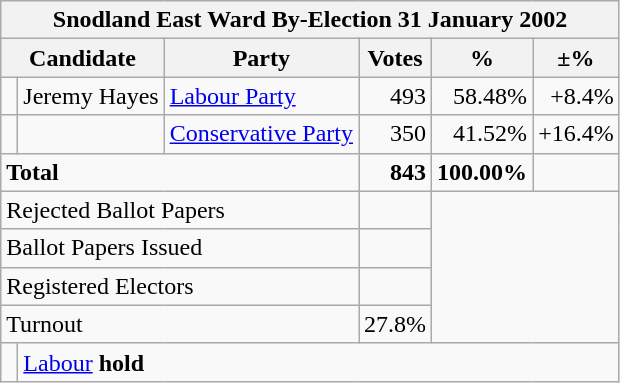<table class="wikitable" border="1" style="text-align:right; font-size:100%">
<tr>
<th align=center colspan=6>Snodland East Ward By-Election 31 January 2002</th>
</tr>
<tr>
<th align=left colspan=2>Candidate</th>
<th align=left>Party</th>
<th align=center>Votes</th>
<th align=center>%</th>
<th align=center>±%</th>
</tr>
<tr>
<td bgcolor=> </td>
<td align=left>Jeremy Hayes</td>
<td align=left><a href='#'>Labour Party</a></td>
<td>493</td>
<td>58.48%</td>
<td>+8.4%</td>
</tr>
<tr>
<td bgcolor=> </td>
<td align=left></td>
<td align=left><a href='#'>Conservative Party</a></td>
<td>350</td>
<td>41.52%</td>
<td>+16.4%</td>
</tr>
<tr>
<td align=left colspan=3><strong>Total</strong></td>
<td><strong>843</strong></td>
<td><strong>100.00%</strong></td>
<td></td>
</tr>
<tr>
<td align=left colspan=3>Rejected Ballot Papers</td>
<td></td>
<td rowspan=4 colspan=2></td>
</tr>
<tr>
<td align=left colspan=3>Ballot Papers Issued</td>
<td></td>
</tr>
<tr>
<td align=left colspan=3>Registered Electors</td>
<td></td>
</tr>
<tr>
<td align=left colspan=3>Turnout</td>
<td>27.8%</td>
</tr>
<tr>
<td bgcolor=> </td>
<td align=left colspan=6><a href='#'>Labour</a> <strong>hold</strong></td>
</tr>
</table>
